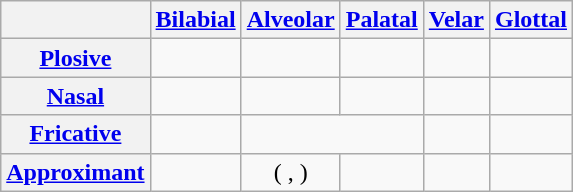<table class="wikitable" style="text-align:center;">
<tr>
<th></th>
<th><a href='#'>Bilabial</a></th>
<th><a href='#'>Alveolar</a></th>
<th><a href='#'>Palatal</a></th>
<th><a href='#'>Velar</a></th>
<th><a href='#'>Glottal</a></th>
</tr>
<tr>
<th><a href='#'>Plosive</a></th>
<td> </td>
<td> </td>
<td> </td>
<td> </td>
<td></td>
</tr>
<tr>
<th><a href='#'>Nasal</a></th>
<td> </td>
<td> </td>
<td></td>
<td></td>
<td></td>
</tr>
<tr>
<th><a href='#'>Fricative</a></th>
<td></td>
<td colspan=2> </td>
<td></td>
<td></td>
</tr>
<tr>
<th><a href='#'>Approximant</a></th>
<td> </td>
<td>  ( ,  )</td>
<td> </td>
<td></td>
<td> </td>
</tr>
</table>
